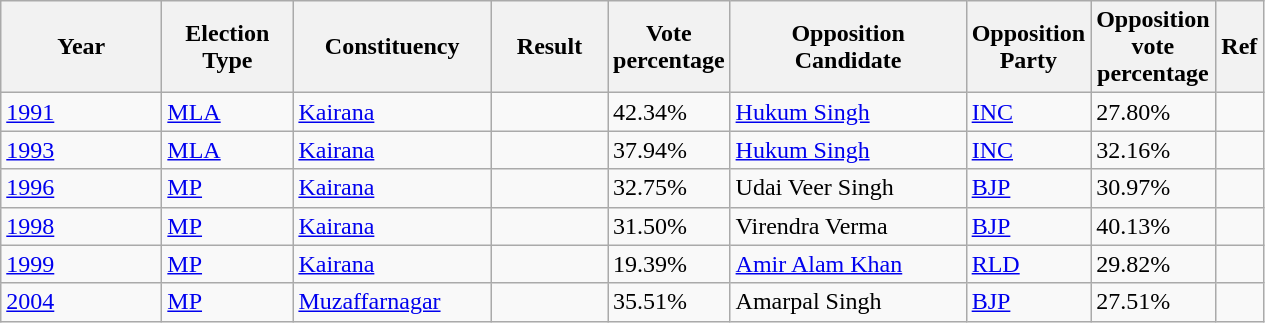<table class="sortable wikitable">
<tr>
<th width=100>Year</th>
<th width=80>Election Type</th>
<th width=125>Constituency</th>
<th width=70>Result</th>
<th width=70>Vote percentage</th>
<th width=150>Opposition Candidate</th>
<th width=70>Opposition Party</th>
<th width=70>Opposition vote percentage</th>
<th width=25>Ref</th>
</tr>
<tr>
<td><a href='#'>1991</a></td>
<td><a href='#'>MLA</a></td>
<td><a href='#'>Kairana</a></td>
<td></td>
<td>42.34%</td>
<td><a href='#'>Hukum Singh</a></td>
<td><a href='#'>INC</a></td>
<td>27.80%</td>
<td></td>
</tr>
<tr>
<td><a href='#'>1993</a></td>
<td><a href='#'>MLA</a></td>
<td><a href='#'>Kairana</a></td>
<td></td>
<td>37.94%</td>
<td><a href='#'>Hukum Singh</a></td>
<td><a href='#'>INC</a></td>
<td>32.16%</td>
<td></td>
</tr>
<tr>
<td><a href='#'>1996</a></td>
<td><a href='#'>MP</a></td>
<td><a href='#'>Kairana</a></td>
<td></td>
<td>32.75%</td>
<td>Udai Veer Singh</td>
<td><a href='#'>BJP</a></td>
<td>30.97%</td>
<td></td>
</tr>
<tr>
<td><a href='#'>1998</a></td>
<td><a href='#'>MP</a></td>
<td><a href='#'>Kairana</a></td>
<td></td>
<td>31.50%</td>
<td>Virendra Verma</td>
<td><a href='#'>BJP</a></td>
<td>40.13%</td>
<td></td>
</tr>
<tr>
<td><a href='#'>1999</a></td>
<td><a href='#'>MP</a></td>
<td><a href='#'>Kairana</a></td>
<td></td>
<td>19.39%</td>
<td><a href='#'>Amir Alam Khan</a></td>
<td><a href='#'>RLD</a></td>
<td>29.82%</td>
<td></td>
</tr>
<tr>
<td><a href='#'>2004</a></td>
<td><a href='#'>MP</a></td>
<td><a href='#'>Muzaffarnagar</a></td>
<td></td>
<td>35.51%</td>
<td>Amarpal Singh</td>
<td><a href='#'>BJP</a></td>
<td>27.51%</td>
<td></td>
</tr>
</table>
